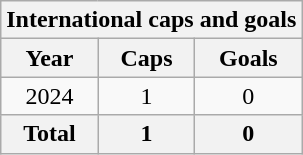<table class="wikitable sortable" style="text-align:center">
<tr>
<th colspan="3">International caps and goals</th>
</tr>
<tr>
<th>Year</th>
<th>Caps</th>
<th>Goals</th>
</tr>
<tr>
<td>2024</td>
<td>1</td>
<td>0</td>
</tr>
<tr>
<th>Total</th>
<th>1</th>
<th>0</th>
</tr>
</table>
